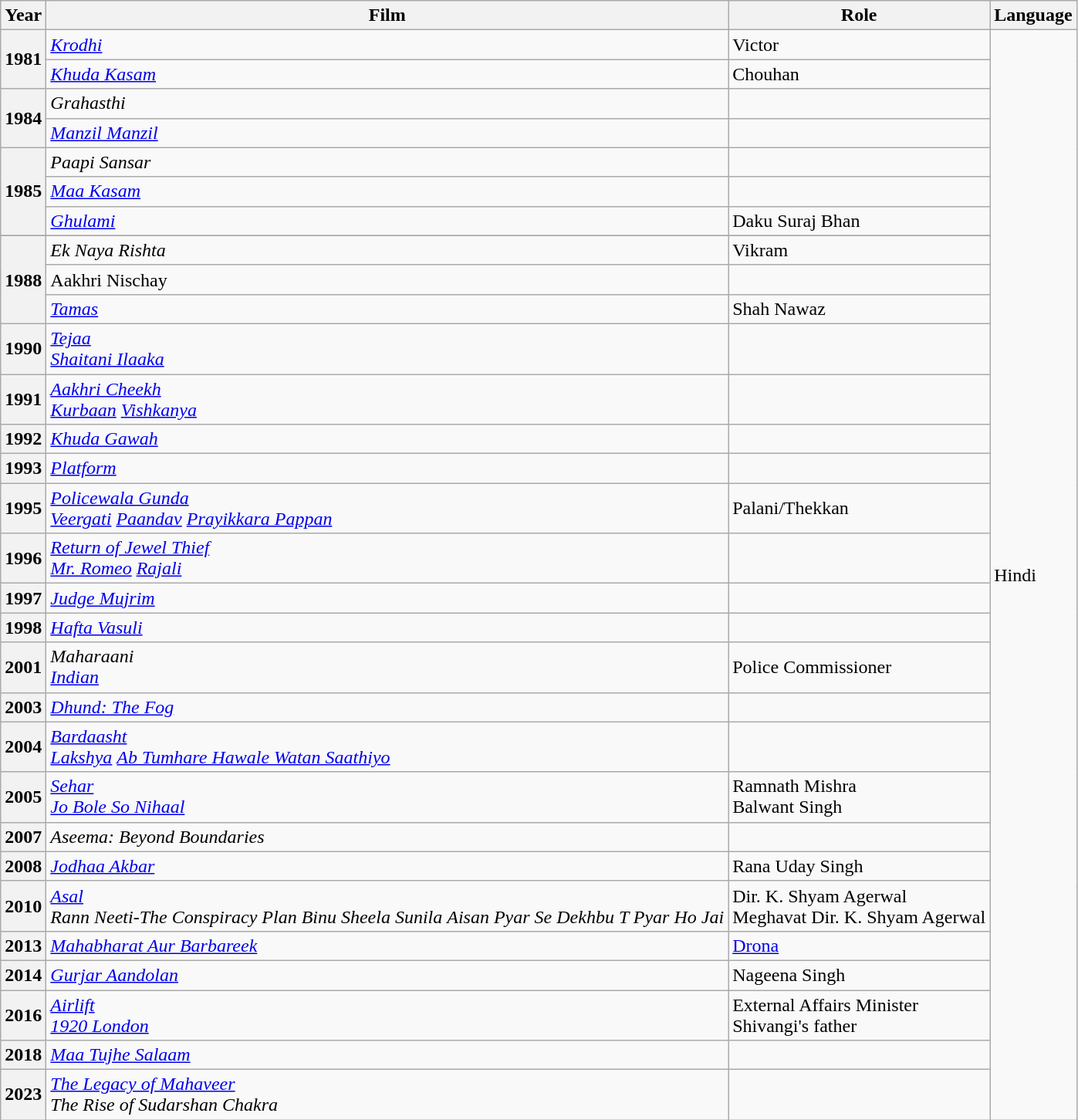<table class= "wikitable sortable">
<tr>
<th>Year</th>
<th>Film</th>
<th>Role</th>
<th>Language</th>
</tr>
<tr>
<th rowspan=2>1981</th>
<td><em><a href='#'>Krodhi</a></em></td>
<td>Victor</td>
<td rowspan="40">Hindi</td>
</tr>
<tr>
<td><em><a href='#'>Khuda Kasam</a></em></td>
<td>Chouhan</td>
</tr>
<tr>
<th rowspan=2>1984</th>
<td><em>Grahasthi</em></td>
<td></td>
</tr>
<tr>
<td><em><a href='#'>Manzil Manzil</a></em></td>
<td></td>
</tr>
<tr>
<th rowspan=3>1985</th>
<td><em>Paapi Sansar</em></td>
<td></td>
</tr>
<tr>
<td><em><a href='#'>Maa Kasam</a></em></td>
<td></td>
</tr>
<tr>
<td><em><a href='#'>Ghulami</a></em></td>
<td>Daku Suraj Bhan</td>
</tr>
<tr>
</tr>
<tr>
<th rowspan=3>1988</th>
<td><em>Ek Naya Rishta</em></td>
<td>Vikram</td>
</tr>
<tr>
<td>Aakhri Nischay</td>
<td></td>
</tr>
<tr>
<td><em><a href='#'>Tamas</a></em></td>
<td>Shah Nawaz</td>
</tr>
<tr>
<th>1990</th>
<td><em><a href='#'>Tejaa</a></em><br><em><a href='#'>Shaitani Ilaaka</a></em></td>
<td></td>
</tr>
<tr>
<th>1991</th>
<td><em><a href='#'>Aakhri Cheekh</a></em><br><em><a href='#'>Kurbaan</a></em> 
<em><a href='#'>Vishkanya</a></em></td>
<td></td>
</tr>
<tr>
<th>1992</th>
<td><em><a href='#'>Khuda Gawah</a></em></td>
<td></td>
</tr>
<tr>
<th>1993</th>
<td><em><a href='#'>Platform</a></em></td>
<td></td>
</tr>
<tr>
<th>1995</th>
<td><em><a href='#'>Policewala Gunda</a></em><br><em><a href='#'>Veergati</a></em>
<em><a href='#'>Paandav</a></em>
<em><a href='#'>Prayikkara Pappan</a></em></td>
<td>Palani/Thekkan</td>
</tr>
<tr>
<th>1996</th>
<td><em><a href='#'>Return of Jewel Thief</a></em><br><em><a href='#'>Mr. Romeo</a></em>
<em><a href='#'>Rajali</a></em></td>
<td></td>
</tr>
<tr>
<th>1997</th>
<td><em><a href='#'>Judge Mujrim</a></em></td>
<td></td>
</tr>
<tr>
<th>1998</th>
<td><em><a href='#'>Hafta Vasuli</a></em></td>
<td></td>
</tr>
<tr>
<th>2001</th>
<td><em>Maharaani</em><br><em><a href='#'>Indian</a></em></td>
<td>Police Commissioner</td>
</tr>
<tr>
<th>2003</th>
<td><em><a href='#'>Dhund: The Fog</a></em></td>
<td></td>
</tr>
<tr>
<th>2004</th>
<td><em><a href='#'>Bardaasht</a></em><br><em><a href='#'>Lakshya</a></em>
<em><a href='#'>Ab Tumhare Hawale Watan Saathiyo</a></em></td>
<td></td>
</tr>
<tr>
<th>2005</th>
<td><em><a href='#'>Sehar</a></em><br><em><a href='#'>Jo Bole So Nihaal</a></em></td>
<td>Ramnath Mishra<br>Balwant Singh</td>
</tr>
<tr>
<th>2007</th>
<td><em>Aseema: Beyond Boundaries</em></td>
<td></td>
</tr>
<tr>
<th>2008</th>
<td><em><a href='#'>Jodhaa Akbar</a></em></td>
<td>Rana Uday Singh</td>
</tr>
<tr>
<th>2010</th>
<td><em><a href='#'>Asal</a></em><br><em>Rann Neeti-The Conspiracy Plan</em>
<em>Binu Sheela Sunila</em>
<em>Aisan Pyar Se Dekhbu T Pyar Ho Jai</em></td>
<td>Dir. K. Shyam Agerwal<br>Meghavat
Dir. K. Shyam Agerwal</td>
</tr>
<tr>
<th>2013</th>
<td><em><a href='#'>Mahabharat Aur Barbareek</a></em></td>
<td><a href='#'>Drona</a></td>
</tr>
<tr>
<th>2014</th>
<td><em><a href='#'>Gurjar Aandolan</a></em></td>
<td>Nageena Singh</td>
</tr>
<tr>
<th>2016</th>
<td><em><a href='#'>Airlift</a></em><br><em><a href='#'>1920 London</a></em></td>
<td>External Affairs Minister<br>Shivangi's father</td>
</tr>
<tr>
<th>2018</th>
<td><em><a href='#'>Maa Tujhe Salaam</a></em></td>
<td></td>
</tr>
<tr>
<th>2023</th>
<td><em><a href='#'>The Legacy of Mahaveer</a></em><br><em>The Rise of Sudarshan Chakra</em></td>
</tr>
</table>
